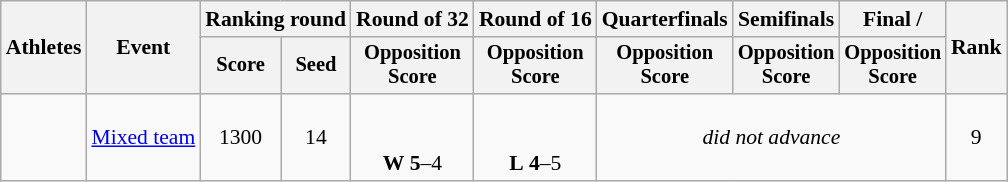<table class="wikitable" style="font-size:90%;">
<tr>
<th rowspan="2">Athletes</th>
<th rowspan="2">Event</th>
<th colspan="2">Ranking round</th>
<th>Round of 32</th>
<th>Round of 16</th>
<th>Quarterfinals</th>
<th>Semifinals</th>
<th>Final / </th>
<th rowspan=2>Rank</th>
</tr>
<tr style="font-size:95%">
<th>Score</th>
<th>Seed</th>
<th>Opposition<br>Score</th>
<th>Opposition<br>Score</th>
<th>Opposition<br>Score</th>
<th>Opposition<br>Score</th>
<th>Opposition<br>Score</th>
</tr>
<tr align=center>
<td align=left><br></td>
<td align=left><a href='#'>Mixed team</a></td>
<td>1300</td>
<td>14</td>
<td><br><br><strong>W</strong> <strong>5</strong>–4</td>
<td><br><br><strong>L</strong> <strong>4</strong>–5</td>
<td colspan=3><em>did not advance</em></td>
<td>9</td>
</tr>
</table>
